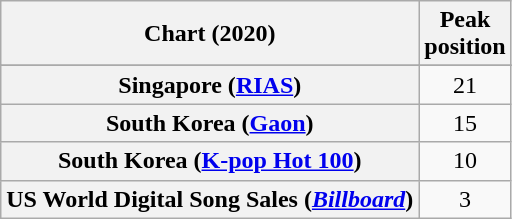<table class="wikitable plainrowheaders sortable" style="text-align:center">
<tr>
<th scope="col">Chart (2020)</th>
<th scope="col">Peak<br>position</th>
</tr>
<tr>
</tr>
<tr>
</tr>
<tr>
<th scope="row">Singapore (<a href='#'>RIAS</a>)</th>
<td>21</td>
</tr>
<tr>
<th scope="row">South Korea (<a href='#'>Gaon</a>)</th>
<td>15</td>
</tr>
<tr>
<th scope="row">South Korea (<a href='#'>K-pop Hot 100</a>)</th>
<td>10</td>
</tr>
<tr>
<th scope="row">US World Digital Song Sales (<em><a href='#'>Billboard</a></em>)</th>
<td>3</td>
</tr>
</table>
